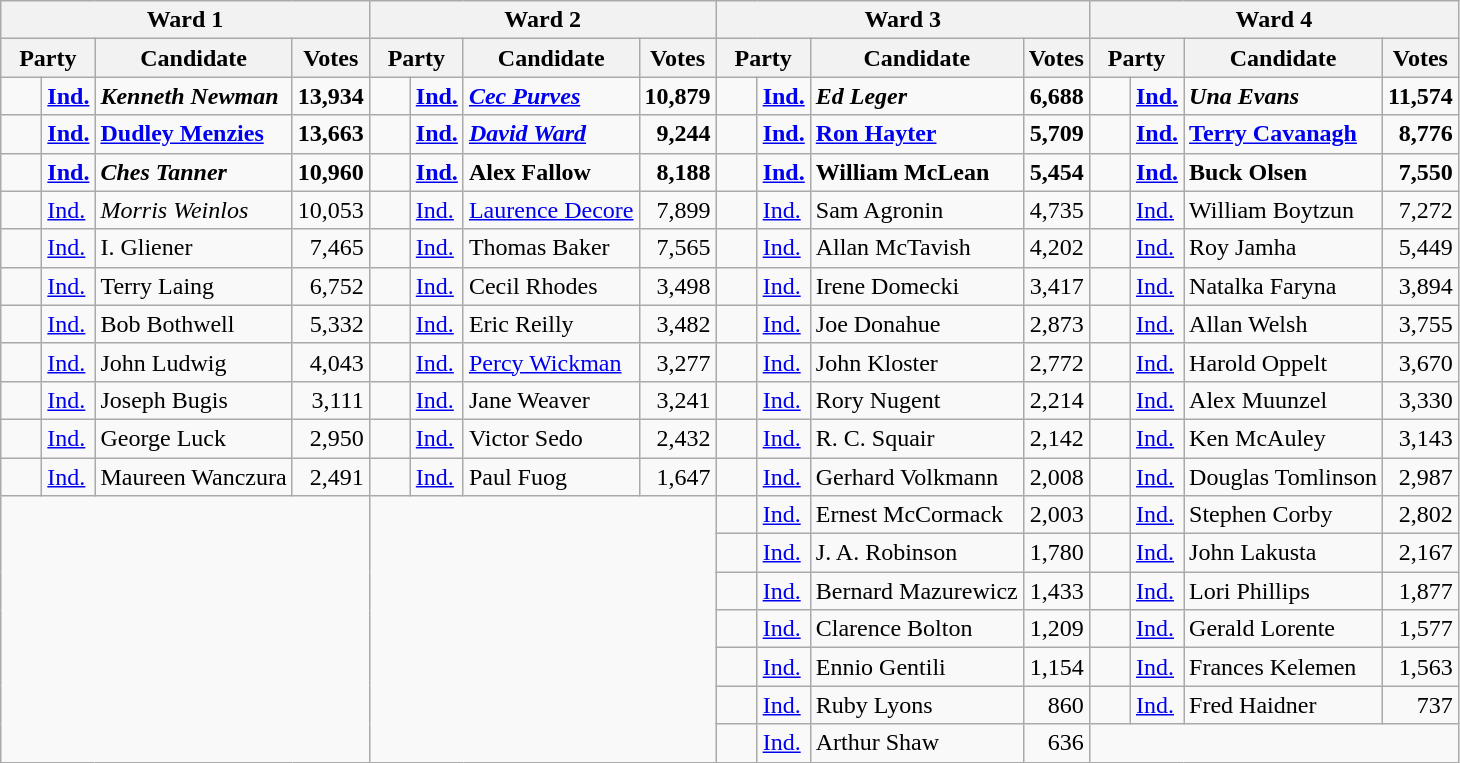<table class="wikitable">
<tr>
<th colspan="4"><strong>Ward 1</strong></th>
<th colspan="4"><strong>Ward 2</strong></th>
<th colspan="4"><strong>Ward 3</strong></th>
<th colspan="4"><strong>Ward 4</strong></th>
</tr>
<tr>
<th colspan="2">Party</th>
<th>Candidate</th>
<th>Votes</th>
<th colspan="2">Party</th>
<th>Candidate</th>
<th>Votes</th>
<th colspan="2">Party</th>
<th>Candidate</th>
<th>Votes</th>
<th colspan="2">Party</th>
<th>Candidate</th>
<th>Votes</th>
</tr>
<tr>
<td width=20px  ></td>
<td><strong><a href='#'>Ind.</a></strong></td>
<td><strong><em>Kenneth Newman</em></strong></td>
<td align="right"><strong>13,934</strong></td>
<td width=20px  ></td>
<td><strong><a href='#'>Ind.</a></strong></td>
<td><strong><em><a href='#'>Cec Purves</a></em></strong></td>
<td align="right"><strong>10,879</strong></td>
<td width=20px  ></td>
<td><strong><a href='#'>Ind.</a></strong></td>
<td><strong><em>Ed Leger</em></strong></td>
<td align="right"><strong>6,688</strong></td>
<td width=20px  ></td>
<td><strong><a href='#'>Ind.</a></strong></td>
<td><strong><em>Una Evans</em></strong></td>
<td align="right"><strong>11,574</strong></td>
</tr>
<tr>
<td width=20px  ></td>
<td><strong><a href='#'>Ind.</a></strong></td>
<td><strong><a href='#'>Dudley Menzies</a></strong></td>
<td align="right"><strong>13,663</strong></td>
<td width=20px  ></td>
<td><strong><a href='#'>Ind.</a></strong></td>
<td><strong><em><a href='#'>David Ward</a></em></strong></td>
<td align="right"><strong>9,244</strong></td>
<td width=20px  ></td>
<td><strong><a href='#'>Ind.</a></strong></td>
<td><strong><a href='#'>Ron Hayter</a></strong></td>
<td align="right"><strong>5,709</strong></td>
<td width=20px  ></td>
<td><strong><a href='#'>Ind.</a></strong></td>
<td><strong><a href='#'>Terry Cavanagh</a></strong></td>
<td align="right"><strong>8,776</strong></td>
</tr>
<tr>
<td width=20px  ></td>
<td><strong><a href='#'>Ind.</a></strong></td>
<td><strong><em>Ches Tanner</em></strong></td>
<td align="right"><strong>10,960</strong></td>
<td width=20px  ></td>
<td><strong><a href='#'>Ind.</a></strong></td>
<td><strong>Alex Fallow</strong></td>
<td align="right"><strong>8,188</strong></td>
<td width=20px  ></td>
<td><strong><a href='#'>Ind.</a></strong></td>
<td><strong>William McLean</strong></td>
<td align="right"><strong>5,454</strong></td>
<td width=20px  ></td>
<td><strong><a href='#'>Ind.</a></strong></td>
<td><strong>Buck Olsen</strong></td>
<td align="right"><strong>7,550</strong></td>
</tr>
<tr>
<td width=20px  ></td>
<td><a href='#'>Ind.</a></td>
<td><em>Morris Weinlos</em></td>
<td align="right">10,053</td>
<td width=20px  ></td>
<td><a href='#'>Ind.</a></td>
<td><a href='#'>Laurence Decore</a></td>
<td align="right">7,899</td>
<td width=20px  ></td>
<td><a href='#'>Ind.</a></td>
<td>Sam Agronin</td>
<td align="right">4,735</td>
<td width=20px  ></td>
<td><a href='#'>Ind.</a></td>
<td>William Boytzun</td>
<td align="right">7,272</td>
</tr>
<tr>
<td width=20px  ></td>
<td><a href='#'>Ind.</a></td>
<td>I. Gliener</td>
<td align="right">7,465</td>
<td width=20px  ></td>
<td><a href='#'>Ind.</a></td>
<td>Thomas Baker</td>
<td align="right">7,565</td>
<td width=20px  ></td>
<td><a href='#'>Ind.</a></td>
<td>Allan McTavish</td>
<td align="right">4,202</td>
<td width=20px  ></td>
<td><a href='#'>Ind.</a></td>
<td>Roy Jamha</td>
<td align="right">5,449</td>
</tr>
<tr>
<td width=20px  ></td>
<td><a href='#'>Ind.</a></td>
<td>Terry Laing</td>
<td align="right">6,752</td>
<td width=20px  ></td>
<td><a href='#'>Ind.</a></td>
<td>Cecil Rhodes</td>
<td align="right">3,498</td>
<td width=20px  ></td>
<td><a href='#'>Ind.</a></td>
<td>Irene Domecki</td>
<td align="right">3,417</td>
<td width=20px  ></td>
<td><a href='#'>Ind.</a></td>
<td>Natalka Faryna</td>
<td align="right">3,894</td>
</tr>
<tr>
<td width=20px  ></td>
<td><a href='#'>Ind.</a></td>
<td>Bob Bothwell</td>
<td align="right">5,332</td>
<td width=20px  ></td>
<td><a href='#'>Ind.</a></td>
<td>Eric Reilly</td>
<td align="right">3,482</td>
<td width=20px  ></td>
<td><a href='#'>Ind.</a></td>
<td>Joe Donahue</td>
<td align="right">2,873</td>
<td width=20px  ></td>
<td><a href='#'>Ind.</a></td>
<td>Allan Welsh</td>
<td align="right">3,755</td>
</tr>
<tr>
<td width=20px  ></td>
<td><a href='#'>Ind.</a></td>
<td>John Ludwig</td>
<td align="right">4,043</td>
<td width=20px  ></td>
<td><a href='#'>Ind.</a></td>
<td><a href='#'>Percy Wickman</a></td>
<td align="right">3,277</td>
<td width=20px  ></td>
<td><a href='#'>Ind.</a></td>
<td>John Kloster</td>
<td align="right">2,772</td>
<td width=20px  ></td>
<td><a href='#'>Ind.</a></td>
<td>Harold Oppelt</td>
<td align="right">3,670</td>
</tr>
<tr>
<td width=20px  ></td>
<td><a href='#'>Ind.</a></td>
<td>Joseph Bugis</td>
<td align="right">3,111</td>
<td width=20px  ></td>
<td><a href='#'>Ind.</a></td>
<td>Jane Weaver</td>
<td align="right">3,241</td>
<td width=20px  ></td>
<td><a href='#'>Ind.</a></td>
<td>Rory Nugent</td>
<td align="right">2,214</td>
<td width=20px  ></td>
<td><a href='#'>Ind.</a></td>
<td>Alex Muunzel</td>
<td align="right">3,330</td>
</tr>
<tr>
<td width=20px  ></td>
<td><a href='#'>Ind.</a></td>
<td>George Luck</td>
<td align="right">2,950</td>
<td width=20px  ></td>
<td><a href='#'>Ind.</a></td>
<td>Victor Sedo</td>
<td align="right">2,432</td>
<td width=20px  ></td>
<td><a href='#'>Ind.</a></td>
<td>R. C. Squair</td>
<td align="right">2,142</td>
<td width=20px  ></td>
<td><a href='#'>Ind.</a></td>
<td>Ken McAuley</td>
<td align="right">3,143</td>
</tr>
<tr>
<td width=20px  ></td>
<td><a href='#'>Ind.</a></td>
<td>Maureen Wanczura</td>
<td align="right">2,491</td>
<td width=20px  ></td>
<td><a href='#'>Ind.</a></td>
<td>Paul Fuog</td>
<td align="right">1,647</td>
<td width=20px  ></td>
<td><a href='#'>Ind.</a></td>
<td>Gerhard Volkmann</td>
<td align="right">2,008</td>
<td width=20px  ></td>
<td><a href='#'>Ind.</a></td>
<td>Douglas Tomlinson</td>
<td align="right">2,987</td>
</tr>
<tr>
<td colspan="4" rowspan="7"></td>
<td colspan="4" rowspan="7"></td>
<td width=20px  ></td>
<td><a href='#'>Ind.</a></td>
<td>Ernest McCormack</td>
<td align="right">2,003</td>
<td width=20px  ></td>
<td><a href='#'>Ind.</a></td>
<td>Stephen Corby</td>
<td align="right">2,802</td>
</tr>
<tr>
<td width=20px  ></td>
<td><a href='#'>Ind.</a></td>
<td>J. A. Robinson</td>
<td align="right">1,780</td>
<td width=20px  ></td>
<td><a href='#'>Ind.</a></td>
<td>John Lakusta</td>
<td align="right">2,167</td>
</tr>
<tr>
<td width=20px  ></td>
<td><a href='#'>Ind.</a></td>
<td>Bernard Mazurewicz</td>
<td align="right">1,433</td>
<td width=20px  ></td>
<td><a href='#'>Ind.</a></td>
<td>Lori Phillips</td>
<td align="right">1,877</td>
</tr>
<tr>
<td width=20px  ></td>
<td><a href='#'>Ind.</a></td>
<td>Clarence Bolton</td>
<td align="right">1,209</td>
<td width=20px  ></td>
<td><a href='#'>Ind.</a></td>
<td>Gerald Lorente</td>
<td align="right">1,577</td>
</tr>
<tr>
<td width=20px  ></td>
<td><a href='#'>Ind.</a></td>
<td>Ennio Gentili</td>
<td align="right">1,154</td>
<td width=20px  ></td>
<td><a href='#'>Ind.</a></td>
<td>Frances Kelemen</td>
<td align="right">1,563</td>
</tr>
<tr>
<td width=20px  ></td>
<td><a href='#'>Ind.</a></td>
<td>Ruby Lyons</td>
<td align="right">860</td>
<td width=20px  ></td>
<td><a href='#'>Ind.</a></td>
<td>Fred Haidner</td>
<td align="right">737</td>
</tr>
<tr>
<td width=20px  ></td>
<td><a href='#'>Ind.</a></td>
<td>Arthur Shaw</td>
<td align="right">636</td>
<td colspan="4"></td>
</tr>
</table>
